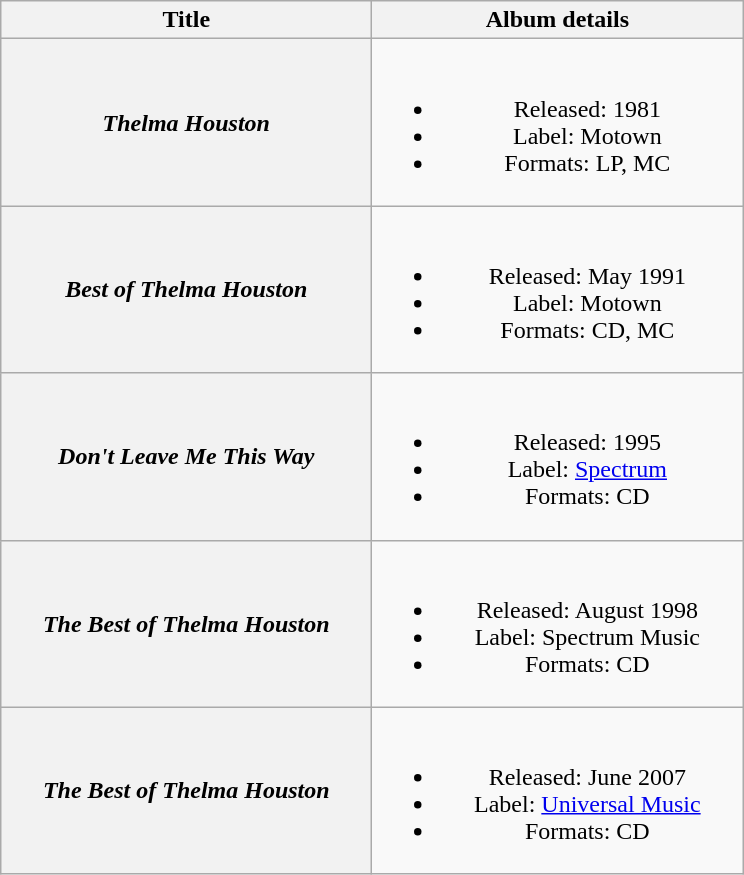<table class="wikitable plainrowheaders" style="text-align:center;">
<tr>
<th scope="col" style="width:15em;">Title</th>
<th scope="col" style="width:15em;">Album details</th>
</tr>
<tr>
<th scope="row"><em>Thelma Houston</em></th>
<td><br><ul><li>Released: 1981</li><li>Label: Motown</li><li>Formats: LP, MC</li></ul></td>
</tr>
<tr>
<th scope="row"><em>Best of Thelma Houston</em></th>
<td><br><ul><li>Released: May 1991</li><li>Label: Motown</li><li>Formats: CD, MC</li></ul></td>
</tr>
<tr>
<th scope="row"><em>Don't Leave Me This Way</em></th>
<td><br><ul><li>Released: 1995</li><li>Label: <a href='#'>Spectrum</a></li><li>Formats: CD</li></ul></td>
</tr>
<tr>
<th scope="row"><em>The Best of Thelma Houston</em></th>
<td><br><ul><li>Released: August 1998</li><li>Label: Spectrum Music</li><li>Formats: CD</li></ul></td>
</tr>
<tr>
<th scope="row"><em>The Best of Thelma Houston</em></th>
<td><br><ul><li>Released: June 2007</li><li>Label: <a href='#'>Universal Music</a></li><li>Formats: CD</li></ul></td>
</tr>
</table>
